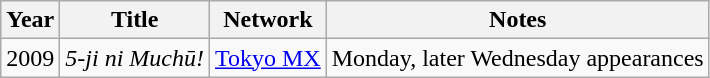<table class="wikitable">
<tr>
<th>Year</th>
<th>Title</th>
<th>Network</th>
<th>Notes</th>
</tr>
<tr>
<td>2009</td>
<td><em>5-ji ni Muchū!</em></td>
<td><a href='#'>Tokyo MX</a></td>
<td>Monday, later Wednesday appearances</td>
</tr>
</table>
